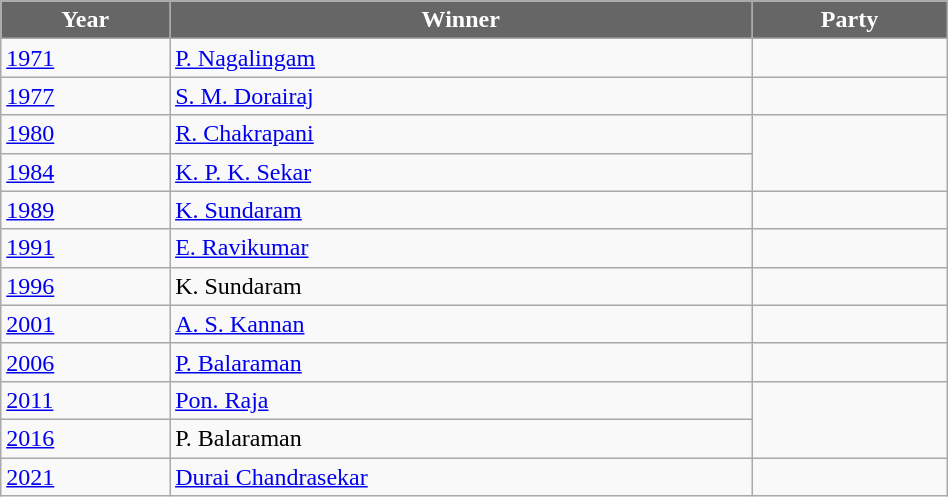<table class="wikitable" width="50%">
<tr>
<th style="background-color:#666666; color:white">Year</th>
<th style="background-color:#666666; color:white">Winner</th>
<th style="background-color:#666666; color:white" colspan="2">Party</th>
</tr>
<tr>
<td><a href='#'>1971</a></td>
<td><a href='#'>P. Nagalingam</a></td>
<td></td>
</tr>
<tr>
<td><a href='#'>1977</a></td>
<td><a href='#'>S. M. Dorairaj</a></td>
<td></td>
</tr>
<tr>
<td><a href='#'>1980</a></td>
<td><a href='#'>R. Chakrapani</a></td>
</tr>
<tr>
<td><a href='#'>1984</a></td>
<td><a href='#'>K. P. K. Sekar</a></td>
</tr>
<tr>
<td><a href='#'>1989</a></td>
<td><a href='#'>K. Sundaram</a></td>
<td></td>
</tr>
<tr>
<td><a href='#'>1991</a></td>
<td><a href='#'>E. Ravikumar</a></td>
<td></td>
</tr>
<tr>
<td><a href='#'>1996</a></td>
<td>K. Sundaram</td>
<td></td>
</tr>
<tr>
<td><a href='#'>2001</a></td>
<td><a href='#'>A. S. Kannan</a></td>
<td></td>
</tr>
<tr>
<td><a href='#'>2006</a></td>
<td><a href='#'>P. Balaraman</a></td>
<td></td>
</tr>
<tr>
<td><a href='#'>2011</a></td>
<td><a href='#'>Pon. Raja</a></td>
</tr>
<tr>
<td><a href='#'>2016</a></td>
<td>P. Balaraman</td>
</tr>
<tr>
<td><a href='#'>2021</a></td>
<td><a href='#'>Durai Chandrasekar</a></td>
<td></td>
</tr>
</table>
